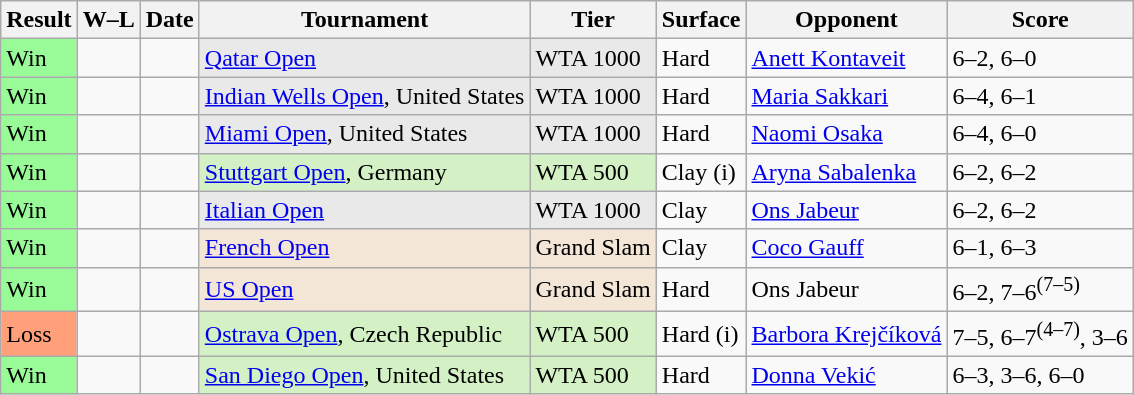<table class="sortable wikitable">
<tr>
<th>Result</th>
<th class="unsortable">W–L</th>
<th>Date</th>
<th>Tournament</th>
<th>Tier</th>
<th>Surface</th>
<th>Opponent</th>
<th class="unsortable">Score</th>
</tr>
<tr>
<td bgcolor="98FB98">Win</td>
<td></td>
<td><a href='#'></a></td>
<td style="background:#e9e9e9"><a href='#'>Qatar Open</a></td>
<td style="background:#e9e9e9">WTA 1000</td>
<td>Hard</td>
<td> <a href='#'>Anett Kontaveit</a></td>
<td>6–2, 6–0</td>
</tr>
<tr>
<td bgcolor="98FB98">Win</td>
<td></td>
<td><a href='#'></a></td>
<td style="background:#e9e9e9"><a href='#'>Indian Wells Open</a>, United States</td>
<td style="background:#e9e9e9">WTA 1000</td>
<td>Hard</td>
<td> <a href='#'>Maria Sakkari</a></td>
<td>6–4, 6–1</td>
</tr>
<tr>
<td bgcolor="98FB98">Win</td>
<td></td>
<td><a href='#'></a></td>
<td style="background:#e9e9e9"><a href='#'>Miami Open</a>, United States</td>
<td style="background:#e9e9e9">WTA 1000</td>
<td>Hard</td>
<td> <a href='#'>Naomi Osaka</a></td>
<td>6–4, 6–0</td>
</tr>
<tr>
<td bgcolor="98FB98">Win</td>
<td></td>
<td><a href='#'></a></td>
<td style="background:#d4f1c5"><a href='#'>Stuttgart Open</a>, Germany</td>
<td style="background:#d4f1c5">WTA 500</td>
<td>Clay (i)</td>
<td> <a href='#'>Aryna Sabalenka</a></td>
<td>6–2, 6–2</td>
</tr>
<tr>
<td bgcolor="98FB98">Win</td>
<td></td>
<td><a href='#'></a></td>
<td style="background:#e9e9e9"><a href='#'>Italian Open</a></td>
<td style="background:#e9e9e9">WTA 1000</td>
<td>Clay</td>
<td> <a href='#'>Ons Jabeur</a></td>
<td>6–2, 6–2</td>
</tr>
<tr>
<td bgcolor="98FB98">Win</td>
<td></td>
<td><a href='#'></a></td>
<td style="background:#f3e6d7"><a href='#'>French Open</a></td>
<td style="background:#f3e6d7">Grand Slam</td>
<td>Clay</td>
<td> <a href='#'>Coco Gauff</a></td>
<td>6–1, 6–3</td>
</tr>
<tr>
<td bgcolor="98FB98">Win</td>
<td></td>
<td><a href='#'></a></td>
<td style="background:#f3e6d7"><a href='#'>US Open</a></td>
<td style="background:#f3e6d7">Grand Slam</td>
<td>Hard</td>
<td> Ons Jabeur</td>
<td>6–2, 7–6<sup>(7–5)</sup></td>
</tr>
<tr>
<td bgcolor="ffa07a">Loss</td>
<td></td>
<td><a href='#'></a></td>
<td style="background:#d4f1c5"><a href='#'>Ostrava Open</a>, Czech Republic</td>
<td style="background:#d4f1c5">WTA 500</td>
<td>Hard (i)</td>
<td> <a href='#'>Barbora Krejčíková</a></td>
<td>7–5, 6–7<sup>(4–7)</sup>, 3–6</td>
</tr>
<tr>
<td bgcolor="98FB98">Win</td>
<td></td>
<td><a href='#'></a></td>
<td style="background:#d4f1c5"><a href='#'>San Diego Open</a>, United States</td>
<td style="background:#d4f1c5">WTA 500</td>
<td>Hard</td>
<td> <a href='#'>Donna Vekić</a></td>
<td>6–3, 3–6, 6–0</td>
</tr>
</table>
